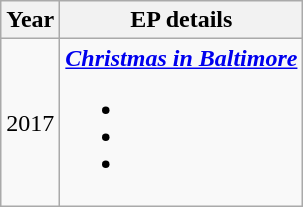<table class="wikitable" style="text-align:center;">
<tr>
<th>Year</th>
<th>EP details</th>
</tr>
<tr>
<td>2017</td>
<td align="left"><strong><em><a href='#'>Christmas in Baltimore</a></em></strong><br><ul><li></li><li></li><li></li></ul></td>
</tr>
</table>
